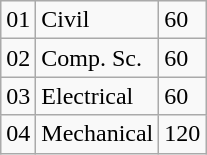<table class="wikitable">
<tr>
<td>01</td>
<td>Civil</td>
<td>60</td>
</tr>
<tr>
<td>02</td>
<td>Comp. Sc.</td>
<td>60</td>
</tr>
<tr>
<td>03</td>
<td>Electrical</td>
<td>60</td>
</tr>
<tr>
<td>04</td>
<td>Mechanical</td>
<td>120</td>
</tr>
</table>
